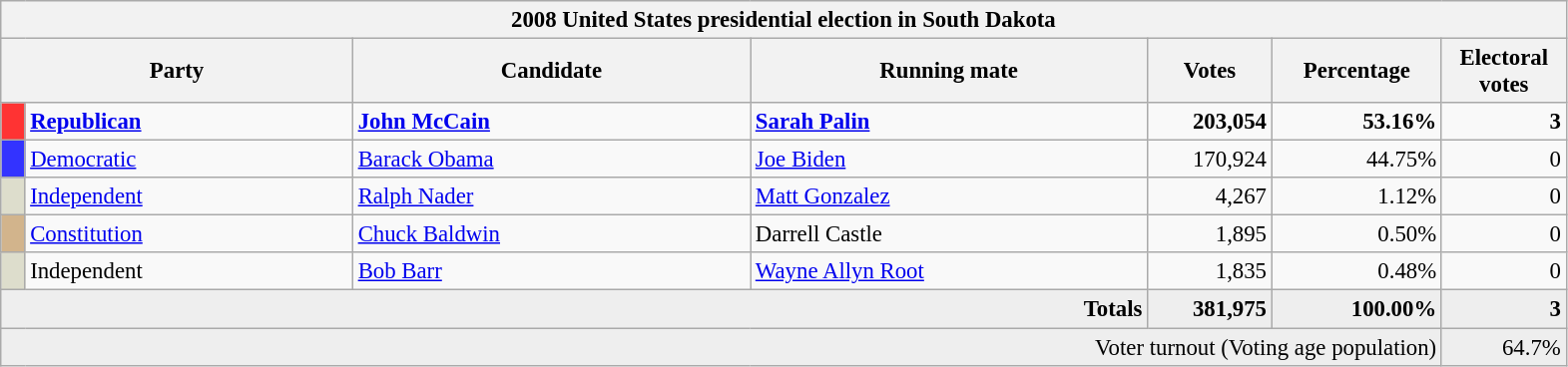<table class="wikitable" style="font-size: 95%;">
<tr>
<th colspan="7">2008 United States presidential election in South Dakota</th>
</tr>
<tr>
<th colspan="2" style="width: 15em">Party</th>
<th style="width: 17em">Candidate</th>
<th style="width: 17em">Running mate</th>
<th style="width: 5em">Votes</th>
<th style="width: 7em">Percentage</th>
<th style="width: 5em">Electoral votes</th>
</tr>
<tr>
<th style="background:#f33; width:3px;"></th>
<td style="width: 130px"><strong><a href='#'>Republican</a></strong></td>
<td><strong><a href='#'>John McCain</a></strong></td>
<td><strong><a href='#'>Sarah Palin</a></strong></td>
<td style="text-align:right;"><strong>203,054</strong></td>
<td style="text-align:right;"><strong>53.16%</strong></td>
<td style="text-align:right;"><strong>3</strong></td>
</tr>
<tr>
<th style="background:#33f; width:3px;"></th>
<td style="width: 130px"><a href='#'>Democratic</a></td>
<td><a href='#'>Barack Obama</a></td>
<td><a href='#'>Joe Biden</a></td>
<td style="text-align:right;">170,924</td>
<td style="text-align:right;">44.75%</td>
<td style="text-align:right;">0</td>
</tr>
<tr>
<th style="background:#ddddcc; width:3px;"></th>
<td style="width: 130px"><a href='#'>Independent</a></td>
<td><a href='#'>Ralph Nader</a></td>
<td><a href='#'>Matt Gonzalez</a></td>
<td style="text-align:right;">4,267</td>
<td style="text-align:right;">1.12%</td>
<td style="text-align:right;">0</td>
</tr>
<tr>
<th style="background:tan; width:3px;"></th>
<td style="width: 130px"><a href='#'>Constitution</a></td>
<td><a href='#'>Chuck Baldwin</a></td>
<td>Darrell Castle</td>
<td style="text-align:right;">1,895</td>
<td style="text-align:right;">0.50%</td>
<td style="text-align:right;">0</td>
</tr>
<tr>
<th style="background:#ddddcc; width:3px;"></th>
<td style="width: 130px">Independent</td>
<td><a href='#'>Bob Barr</a></td>
<td><a href='#'>Wayne Allyn Root</a></td>
<td style="text-align:right;">1,835</td>
<td style="text-align:right;">0.48%</td>
<td style="text-align:right;">0</td>
</tr>
<tr style="background:#eee; text-align:right;">
<td colspan="4"><strong>Totals</strong></td>
<td><strong>381,975</strong></td>
<td><strong>100.00%</strong></td>
<td><strong>3</strong></td>
</tr>
<tr style="background:#eee; text-align:right;">
<td colspan="6">Voter turnout (Voting age population)</td>
<td>64.7%</td>
</tr>
</table>
